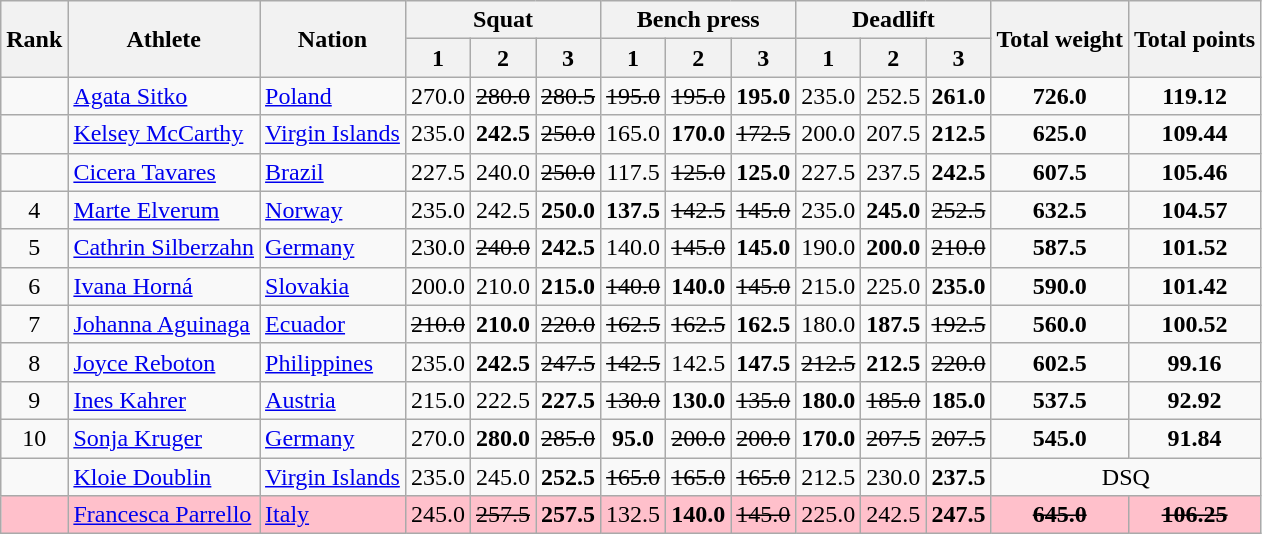<table class="wikitable sortable" style="text-align:center">
<tr>
<th rowspan=2>Rank</th>
<th rowspan=2>Athlete</th>
<th rowspan=2>Nation</th>
<th colspan=3>Squat</th>
<th colspan=3>Bench press</th>
<th colspan=3>Deadlift</th>
<th rowspan=2>Total weight</th>
<th rowspan=2>Total points</th>
</tr>
<tr>
<th>1</th>
<th>2</th>
<th>3</th>
<th>1</th>
<th>2</th>
<th>3</th>
<th>1</th>
<th>2</th>
<th>3</th>
</tr>
<tr>
<td></td>
<td align=left><a href='#'>Agata Sitko</a></td>
<td align=left> <a href='#'>Poland</a></td>
<td>270.0</td>
<td><s>280.0</s></td>
<td><s>280.5</s></td>
<td><s>195.0</s></td>
<td><s>195.0</s></td>
<td><strong>195.0</strong></td>
<td>235.0</td>
<td>252.5</td>
<td><strong>261.0</strong></td>
<td><strong>726.0</strong></td>
<td><strong>119.12</strong></td>
</tr>
<tr>
<td></td>
<td align=left><a href='#'>Kelsey McCarthy</a></td>
<td align=left> <a href='#'>Virgin Islands</a></td>
<td>235.0</td>
<td><strong>242.5</strong></td>
<td><s>250.0</s></td>
<td>165.0</td>
<td><strong>170.0</strong></td>
<td><s>172.5</s></td>
<td>200.0</td>
<td>207.5</td>
<td><strong>212.5</strong></td>
<td><strong>625.0</strong></td>
<td><strong>109.44</strong></td>
</tr>
<tr>
<td></td>
<td align=left><a href='#'>Cicera Tavares</a></td>
<td align=left> <a href='#'>Brazil</a></td>
<td>227.5</td>
<td>240.0</td>
<td><s>250.0</s></td>
<td>117.5</td>
<td><s>125.0</s></td>
<td><strong>125.0</strong></td>
<td>227.5</td>
<td>237.5</td>
<td><strong>242.5</strong></td>
<td><strong>607.5</strong></td>
<td><strong>105.46</strong></td>
</tr>
<tr>
<td>4</td>
<td align=left><a href='#'>Marte Elverum</a></td>
<td align=left> <a href='#'>Norway</a></td>
<td>235.0</td>
<td>242.5</td>
<td><strong>250.0</strong></td>
<td><strong>137.5</strong></td>
<td><s>142.5</s></td>
<td><s>145.0</s></td>
<td>235.0</td>
<td><strong>245.0</strong></td>
<td><s>252.5</s></td>
<td><strong>632.5</strong></td>
<td><strong>104.57</strong></td>
</tr>
<tr>
<td>5</td>
<td align=left><a href='#'>Cathrin Silberzahn</a></td>
<td align=left> <a href='#'>Germany</a></td>
<td>230.0</td>
<td><s>240.0</s></td>
<td><strong>242.5</strong></td>
<td>140.0</td>
<td><s>145.0</s></td>
<td><strong>145.0</strong></td>
<td>190.0</td>
<td><strong>200.0</strong></td>
<td><s>210.0</s></td>
<td><strong>587.5</strong></td>
<td><strong>101.52</strong></td>
</tr>
<tr>
<td>6</td>
<td align=left><a href='#'>Ivana Horná</a></td>
<td align=left> <a href='#'>Slovakia</a></td>
<td>200.0</td>
<td>210.0</td>
<td><strong>215.0</strong></td>
<td><s>140.0</s></td>
<td><strong>140.0</strong></td>
<td><s>145.0</s></td>
<td>215.0</td>
<td>225.0</td>
<td><strong>235.0</strong></td>
<td><strong>590.0</strong></td>
<td><strong>101.42</strong></td>
</tr>
<tr>
<td>7</td>
<td align=left><a href='#'>Johanna Aguinaga</a></td>
<td align=left> <a href='#'>Ecuador</a></td>
<td><s>210.0</s></td>
<td><strong>210.0</strong></td>
<td><s>220.0</s></td>
<td><s>162.5</s></td>
<td><s>162.5</s></td>
<td><strong>162.5</strong></td>
<td>180.0</td>
<td><strong>187.5</strong></td>
<td><s>192.5</s></td>
<td><strong>560.0</strong></td>
<td><strong>100.52</strong></td>
</tr>
<tr>
<td>8</td>
<td align=left><a href='#'>Joyce Reboton</a></td>
<td align=left> <a href='#'>Philippines</a></td>
<td>235.0</td>
<td><strong>242.5</strong></td>
<td><s>247.5</s></td>
<td><s>142.5</s></td>
<td>142.5</td>
<td><strong>147.5</strong></td>
<td><s>212.5</s></td>
<td><strong>212.5</strong></td>
<td><s>220.0</s></td>
<td><strong>602.5</strong></td>
<td><strong>99.16</strong></td>
</tr>
<tr>
<td>9</td>
<td align=left><a href='#'>Ines Kahrer</a></td>
<td align=left> <a href='#'>Austria</a></td>
<td>215.0</td>
<td>222.5</td>
<td><strong>227.5</strong></td>
<td><s>130.0</s></td>
<td><strong>130.0</strong></td>
<td><s>135.0</s></td>
<td><strong>180.0</strong></td>
<td><s>185.0</s></td>
<td><strong>185.0</strong></td>
<td><strong>537.5</strong></td>
<td><strong>92.92</strong></td>
</tr>
<tr>
<td>10</td>
<td align=left><a href='#'>Sonja Kruger</a></td>
<td align=left> <a href='#'>Germany</a></td>
<td>270.0</td>
<td><strong>280.0</strong></td>
<td><s>285.0</s></td>
<td><strong>95.0</strong></td>
<td><s>200.0</s></td>
<td><s>200.0</s></td>
<td><strong>170.0</strong></td>
<td><s>207.5</s></td>
<td><s>207.5</s></td>
<td><strong>545.0</strong></td>
<td><strong>91.84</strong></td>
</tr>
<tr>
<td></td>
<td align=left><a href='#'>Kloie Doublin</a></td>
<td align=left> <a href='#'>Virgin Islands</a></td>
<td>235.0</td>
<td>245.0</td>
<td><strong>252.5</strong></td>
<td><s>165.0</s></td>
<td><s>165.0</s></td>
<td><s>165.0</s></td>
<td>212.5</td>
<td>230.0</td>
<td><strong>237.5</strong></td>
<td colspan=2>DSQ</td>
</tr>
<tr bgcolor="pink">
<td></td>
<td align=left><a href='#'>Francesca Parrello</a></td>
<td align=left> <a href='#'>Italy</a></td>
<td>245.0</td>
<td><s>257.5</s></td>
<td><strong>257.5</strong></td>
<td>132.5</td>
<td><strong>140.0</strong></td>
<td><s>145.0</s></td>
<td>225.0</td>
<td>242.5</td>
<td><strong>247.5</strong></td>
<td><strong><s>645.0</s></strong></td>
<td><strong><s>106.25</s></strong></td>
</tr>
</table>
